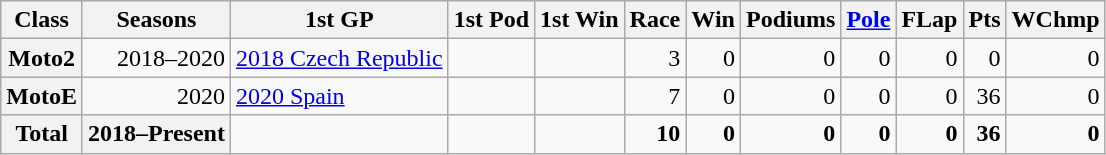<table class="wikitable" style=text-align:right>
<tr>
<th>Class</th>
<th>Seasons</th>
<th>1st GP</th>
<th>1st Pod</th>
<th>1st Win</th>
<th>Race</th>
<th>Win</th>
<th>Podiums</th>
<th><a href='#'>Pole</a></th>
<th>FLap</th>
<th>Pts</th>
<th>WChmp</th>
</tr>
<tr>
<th>Moto2</th>
<td>2018–2020</td>
<td align="left"><a href='#'>2018 Czech Republic</a></td>
<td></td>
<td></td>
<td>3</td>
<td>0</td>
<td>0</td>
<td>0</td>
<td>0</td>
<td>0</td>
<td>0</td>
</tr>
<tr>
<th>MotoE</th>
<td>2020</td>
<td align="left"><a href='#'>2020 Spain</a></td>
<td></td>
<td></td>
<td>7</td>
<td>0</td>
<td>0</td>
<td>0</td>
<td>0</td>
<td>36</td>
<td>0</td>
</tr>
<tr>
<th>Total</th>
<th>2018–Present</th>
<td></td>
<td></td>
<td></td>
<td><strong>10</strong></td>
<td><strong>0</strong></td>
<td><strong>0</strong></td>
<td><strong>0</strong></td>
<td><strong>0</strong></td>
<td><strong>36</strong></td>
<td><strong>0</strong></td>
</tr>
</table>
